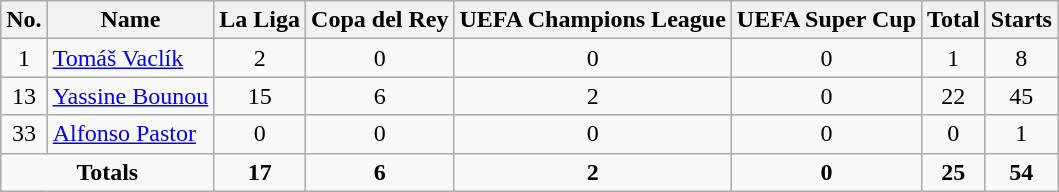<table class="wikitable" style="text-align: center;">
<tr>
<th>No.</th>
<th>Name</th>
<th>La Liga</th>
<th>Copa del Rey</th>
<th>UEFA Champions League</th>
<th>UEFA Super Cup</th>
<th>Total</th>
<th>Starts</th>
</tr>
<tr>
<td>1</td>
<td align=left> <a href='#'>Tomáš Vaclík</a></td>
<td>2</td>
<td>0</td>
<td>0</td>
<td>0</td>
<td>1</td>
<td>8</td>
</tr>
<tr>
<td>13</td>
<td align=left> <a href='#'>Yassine Bounou</a></td>
<td>15</td>
<td>6</td>
<td>2</td>
<td>0</td>
<td>22</td>
<td>45</td>
</tr>
<tr>
<td>33</td>
<td align=left> <a href='#'>Alfonso Pastor</a></td>
<td>0</td>
<td>0</td>
<td>0</td>
<td>0</td>
<td>0</td>
<td>1</td>
</tr>
<tr>
<td colspan=2><strong>Totals</strong></td>
<td><strong>17</strong></td>
<td><strong>6</strong></td>
<td><strong>2</strong></td>
<td><strong>0</strong></td>
<td><strong>25</strong></td>
<td><strong>54</strong></td>
</tr>
</table>
